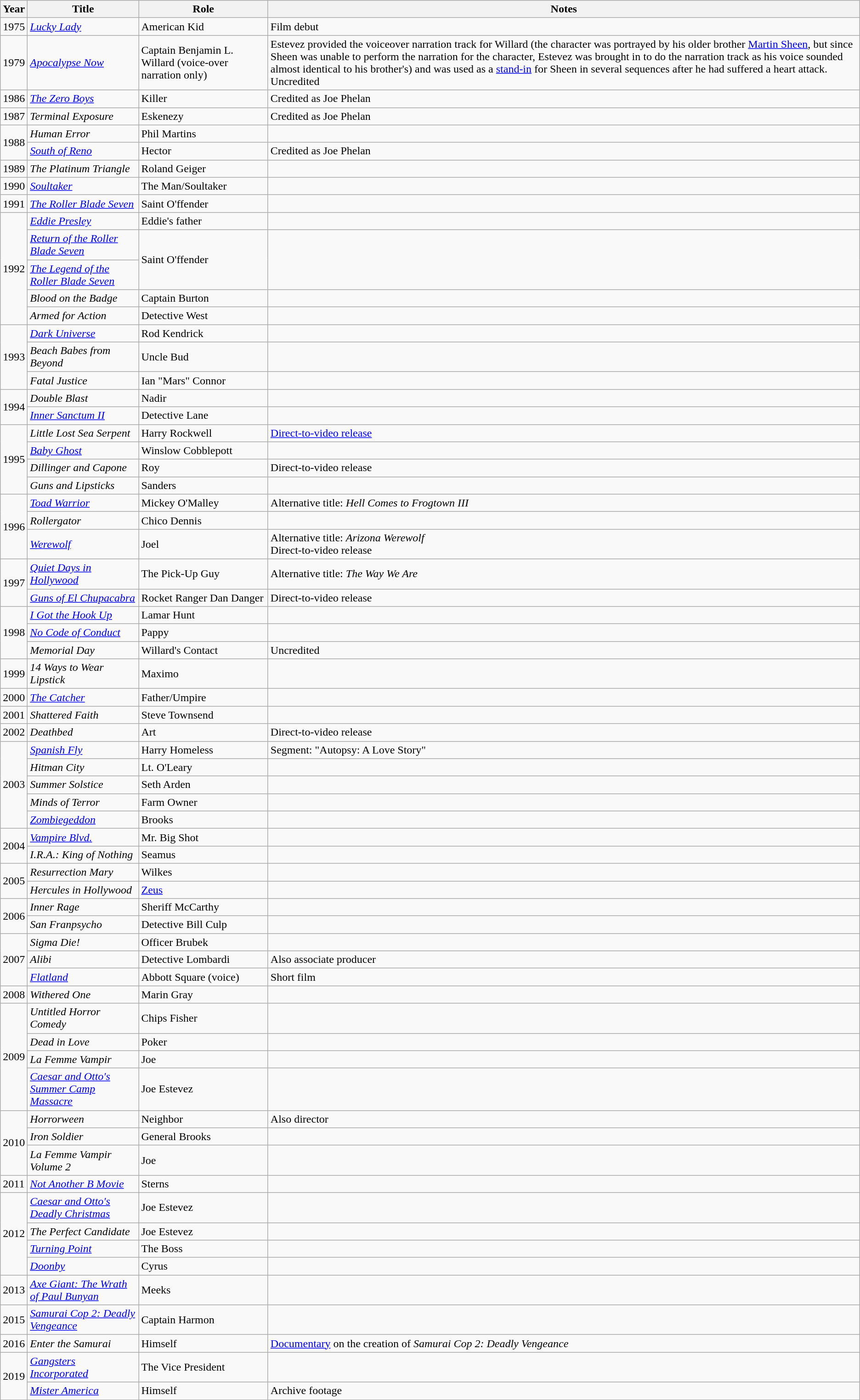<table class="wikitable">
<tr>
<th scope="col">Year</th>
<th scope="col">Title</th>
<th scope="col">Role</th>
<th scope="col">Notes</th>
</tr>
<tr>
<td>1975</td>
<td><em><a href='#'>Lucky Lady</a></em></td>
<td>American Kid</td>
<td>Film debut</td>
</tr>
<tr>
<td>1979</td>
<td><em><a href='#'>Apocalypse Now</a></em></td>
<td>Captain Benjamin L. Willard (voice-over narration only)</td>
<td>Estevez provided the voiceover narration track for Willard (the character was portrayed by his older brother <a href='#'>Martin Sheen</a>, but since Sheen was unable to perform the narration for the character, Estevez was brought in to do the narration track as his voice sounded almost identical to his brother's) and was used as a <a href='#'>stand-in</a> for Sheen in several sequences after he had suffered a heart attack.<br>Uncredited</td>
</tr>
<tr>
<td>1986</td>
<td><em><a href='#'>The Zero Boys</a></em></td>
<td>Killer</td>
<td>Credited as Joe Phelan</td>
</tr>
<tr>
<td>1987</td>
<td><em>Terminal Exposure</em></td>
<td>Eskenezy</td>
<td>Credited as Joe Phelan</td>
</tr>
<tr>
<td rowspan="2">1988</td>
<td><em>Human Error</em></td>
<td>Phil Martins</td>
<td></td>
</tr>
<tr>
<td><em><a href='#'>South of Reno</a></em></td>
<td>Hector</td>
<td>Credited as Joe Phelan</td>
</tr>
<tr>
<td>1989</td>
<td><em>The Platinum Triangle</em></td>
<td>Roland Geiger</td>
<td></td>
</tr>
<tr>
<td>1990</td>
<td><em><a href='#'>Soultaker</a></em></td>
<td>The Man/Soultaker</td>
<td></td>
</tr>
<tr>
<td>1991</td>
<td><em><a href='#'>The Roller Blade Seven</a></em></td>
<td>Saint O'ffender</td>
<td></td>
</tr>
<tr>
<td rowspan="5">1992</td>
<td><em><a href='#'>Eddie Presley</a></em></td>
<td>Eddie's father</td>
<td></td>
</tr>
<tr>
<td><em><a href='#'>Return of the Roller Blade Seven</a></em></td>
<td rowspan="2">Saint O'ffender</td>
<td rowspan="2"></td>
</tr>
<tr>
<td><em><a href='#'>The Legend of the Roller Blade Seven</a></em></td>
</tr>
<tr>
<td><em>Blood on the Badge</em></td>
<td>Captain Burton</td>
<td></td>
</tr>
<tr>
<td><em>Armed for Action</em></td>
<td>Detective West</td>
<td></td>
</tr>
<tr>
<td rowspan="3">1993</td>
<td><em><a href='#'>Dark Universe</a></em></td>
<td>Rod Kendrick</td>
<td></td>
</tr>
<tr>
<td><em>Beach Babes from Beyond</em></td>
<td>Uncle Bud</td>
<td></td>
</tr>
<tr>
<td><em>Fatal Justice</em></td>
<td>Ian "Mars" Connor</td>
<td></td>
</tr>
<tr>
<td rowspan="2">1994</td>
<td><em>Double Blast</em></td>
<td>Nadir</td>
<td></td>
</tr>
<tr>
<td><em><a href='#'>Inner Sanctum II</a></em></td>
<td>Detective Lane</td>
<td></td>
</tr>
<tr>
<td rowspan="4">1995</td>
<td><em>Little Lost Sea Serpent</em></td>
<td>Harry Rockwell</td>
<td><a href='#'>Direct-to-video release</a></td>
</tr>
<tr>
<td><em><a href='#'>Baby Ghost</a></em></td>
<td>Winslow Cobblepott</td>
<td></td>
</tr>
<tr>
<td><em>Dillinger and Capone</em></td>
<td>Roy</td>
<td>Direct-to-video release</td>
</tr>
<tr>
<td><em>Guns and Lipsticks</em></td>
<td>Sanders</td>
<td></td>
</tr>
<tr>
<td rowspan="3">1996</td>
<td><em><a href='#'>Toad Warrior</a></em></td>
<td>Mickey O'Malley</td>
<td>Alternative title: <em>Hell Comes to Frogtown III</em></td>
</tr>
<tr>
<td><em>Rollergator</em></td>
<td>Chico Dennis</td>
<td></td>
</tr>
<tr>
<td><em><a href='#'>Werewolf</a></em></td>
<td>Joel</td>
<td>Alternative title: <em>Arizona Werewolf</em><br>Direct-to-video release</td>
</tr>
<tr>
<td rowspan=2>1997</td>
<td><em><a href='#'>Quiet Days in Hollywood</a></em></td>
<td>The Pick-Up Guy</td>
<td>Alternative title: <em>The Way We Are</em></td>
</tr>
<tr>
<td><em><a href='#'>Guns of El Chupacabra</a></em></td>
<td>Rocket Ranger Dan Danger</td>
<td>Direct-to-video release</td>
</tr>
<tr>
<td rowspan="3">1998</td>
<td><em><a href='#'>I Got the Hook Up</a></em></td>
<td>Lamar Hunt</td>
<td></td>
</tr>
<tr>
<td><em><a href='#'>No Code of Conduct</a></em></td>
<td>Pappy</td>
<td></td>
</tr>
<tr>
<td><em>Memorial Day</em></td>
<td>Willard's Contact</td>
<td>Uncredited</td>
</tr>
<tr>
<td>1999</td>
<td><em>14 Ways to Wear Lipstick</em></td>
<td>Maximo</td>
<td></td>
</tr>
<tr>
<td>2000</td>
<td><em><a href='#'>The Catcher</a></em></td>
<td>Father/Umpire</td>
<td></td>
</tr>
<tr>
<td>2001</td>
<td><em>Shattered Faith</em></td>
<td>Steve Townsend</td>
<td></td>
</tr>
<tr>
<td>2002</td>
<td><em>Deathbed</em></td>
<td>Art</td>
<td>Direct-to-video release</td>
</tr>
<tr>
<td rowspan="5">2003</td>
<td><em><a href='#'>Spanish Fly</a></em></td>
<td>Harry Homeless</td>
<td>Segment: "Autopsy: A Love Story"</td>
</tr>
<tr Dale>
<td><em>Hitman City</em></td>
<td>Lt. O'Leary</td>
<td></td>
</tr>
<tr>
<td><em>Summer Solstice</em></td>
<td>Seth Arden</td>
<td></td>
</tr>
<tr>
<td><em>Minds of Terror</em></td>
<td>Farm Owner</td>
<td></td>
</tr>
<tr>
<td><em><a href='#'>Zombiegeddon</a></em></td>
<td>Brooks</td>
<td></td>
</tr>
<tr>
<td rowspan=2>2004</td>
<td><em><a href='#'>Vampire Blvd.</a></em></td>
<td>Mr. Big Shot</td>
<td></td>
</tr>
<tr>
<td><em>I.R.A.: King of Nothing</em></td>
<td>Seamus</td>
<td></td>
</tr>
<tr>
<td rowspan="2">2005</td>
<td><em>Resurrection Mary</em></td>
<td>Wilkes</td>
<td></td>
</tr>
<tr>
<td><em>Hercules in Hollywood</em></td>
<td><a href='#'>Zeus</a></td>
<td></td>
</tr>
<tr>
<td rowspan=2>2006</td>
<td><em>Inner Rage</em></td>
<td>Sheriff McCarthy</td>
<td></td>
</tr>
<tr>
<td><em>San Franpsycho</em></td>
<td>Detective Bill Culp</td>
<td></td>
</tr>
<tr>
<td rowspan="3">2007</td>
<td><em>Sigma Die!</em></td>
<td>Officer Brubek</td>
<td></td>
</tr>
<tr>
<td><em>Alibi</em></td>
<td>Detective Lombardi</td>
<td>Also associate producer</td>
</tr>
<tr>
<td><em><a href='#'>Flatland</a></em></td>
<td>Abbott Square (voice)</td>
<td>Short film</td>
</tr>
<tr>
<td>2008</td>
<td><em>Withered One</em></td>
<td>Marin Gray</td>
<td></td>
</tr>
<tr>
<td rowspan="4">2009</td>
<td><em>Untitled Horror Comedy</em></td>
<td>Chips Fisher</td>
<td></td>
</tr>
<tr>
<td><em>Dead in Love</em></td>
<td>Poker</td>
<td></td>
</tr>
<tr>
<td><em>La Femme Vampir</em></td>
<td>Joe</td>
<td></td>
</tr>
<tr>
<td><em><a href='#'>Caesar and Otto's Summer Camp Massacre</a></em></td>
<td>Joe Estevez</td>
<td></td>
</tr>
<tr>
<td rowspan="3">2010</td>
<td><em>Horrorween</em></td>
<td>Neighbor</td>
<td>Also director</td>
</tr>
<tr>
<td><em>Iron Soldier</em></td>
<td>General Brooks</td>
<td></td>
</tr>
<tr>
<td><em>La Femme Vampir Volume 2</em></td>
<td>Joe</td>
<td></td>
</tr>
<tr>
<td>2011</td>
<td><em><a href='#'>Not Another B Movie</a></em></td>
<td>Sterns</td>
<td></td>
</tr>
<tr>
<td rowspan="4">2012</td>
<td><em><a href='#'>Caesar and Otto's Deadly Christmas</a></em></td>
<td>Joe Estevez</td>
<td></td>
</tr>
<tr>
<td><em>The Perfect Candidate</em></td>
<td>Joe Estevez</td>
<td></td>
</tr>
<tr>
<td><em><a href='#'>Turning Point</a></em></td>
<td>The Boss</td>
<td></td>
</tr>
<tr>
<td><em><a href='#'>Doonby</a></em></td>
<td>Cyrus</td>
<td></td>
</tr>
<tr>
<td>2013</td>
<td><em><a href='#'>Axe Giant: The Wrath of Paul Bunyan</a></em></td>
<td>Meeks</td>
<td></td>
</tr>
<tr>
<td>2015</td>
<td><em><a href='#'>Samurai Cop 2: Deadly Vengeance</a></em></td>
<td>Captain Harmon</td>
<td></td>
</tr>
<tr>
<td>2016</td>
<td><em>Enter the Samurai</em></td>
<td>Himself</td>
<td><a href='#'>Documentary</a> on the creation of <em>Samurai Cop 2: Deadly Vengeance</em></td>
</tr>
<tr>
<td rowspan="2">2019</td>
<td><em><a href='#'>Gangsters Incorporated</a></em></td>
<td>The Vice President</td>
<td></td>
</tr>
<tr>
<td><em><a href='#'>Mister America</a></em></td>
<td>Himself</td>
<td>Archive footage</td>
</tr>
</table>
